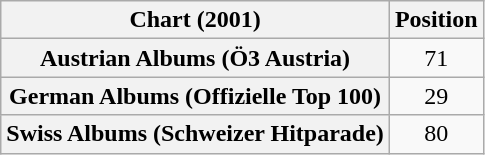<table class="wikitable sortable plainrowheaders" style="text-align:center">
<tr>
<th scope="col">Chart (2001)</th>
<th scope="col">Position</th>
</tr>
<tr>
<th scope="row">Austrian Albums (Ö3 Austria)</th>
<td>71</td>
</tr>
<tr>
<th scope="row">German Albums (Offizielle Top 100)</th>
<td>29</td>
</tr>
<tr>
<th scope="row">Swiss Albums (Schweizer Hitparade)</th>
<td>80</td>
</tr>
</table>
